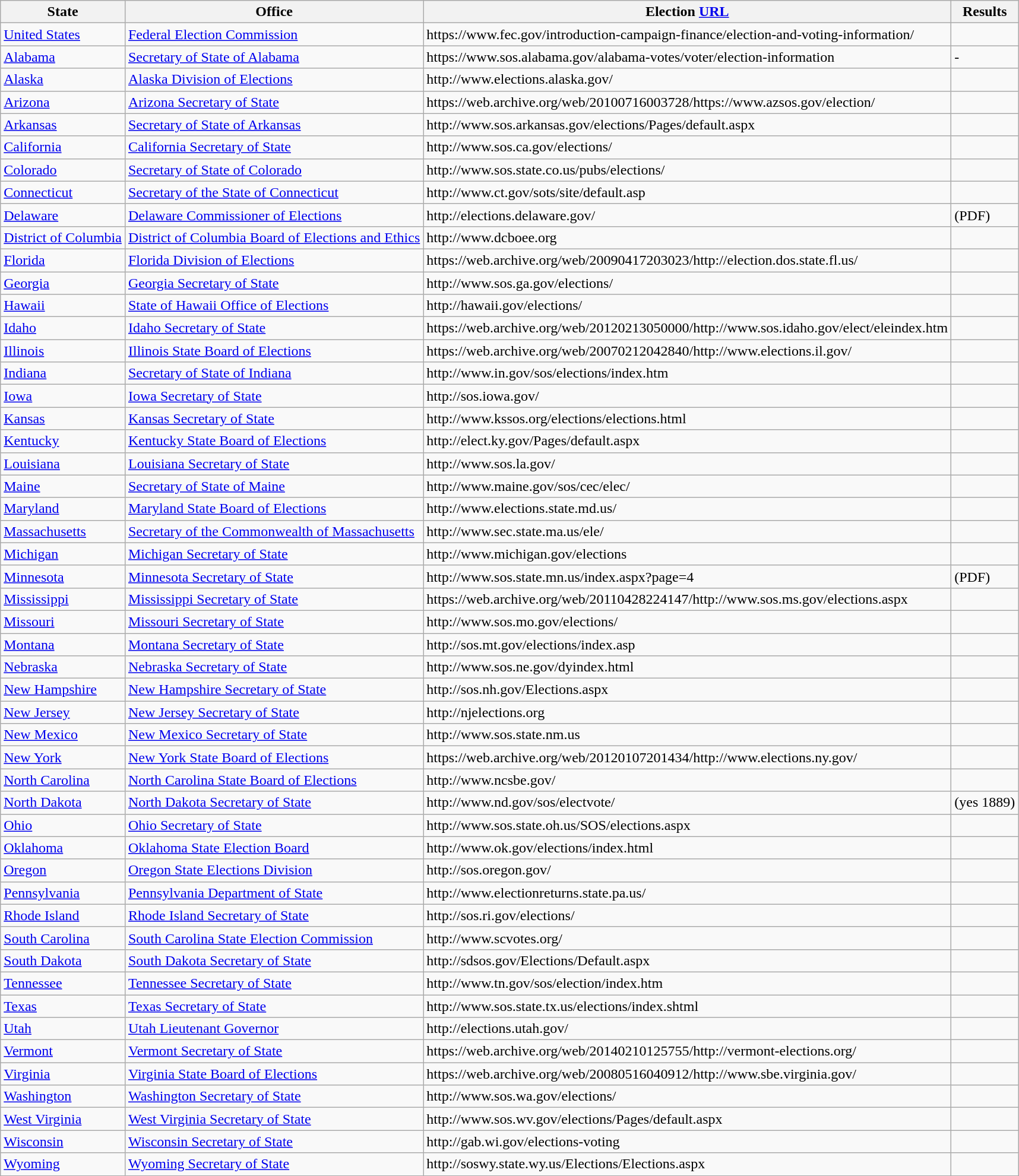<table class="wikitable sortable">
<tr>
<th>State</th>
<th>Office</th>
<th>Election <a href='#'>URL</a></th>
<th>Results</th>
</tr>
<tr>
<td><a href='#'>United States</a></td>
<td><a href='#'>Federal Election Commission</a></td>
<td>https://www.fec.gov/introduction-campaign-finance/election-and-voting-information/</td>
<td></td>
</tr>
<tr>
<td><a href='#'>Alabama</a></td>
<td><a href='#'>Secretary of State of Alabama</a></td>
<td>https://www.sos.alabama.gov/alabama-votes/voter/election-information</td>
<td> -   </td>
</tr>
<tr>
<td><a href='#'>Alaska</a></td>
<td><a href='#'>Alaska Division of Elections</a></td>
<td>http://www.elections.alaska.gov/</td>
<td></td>
</tr>
<tr>
<td><a href='#'>Arizona</a></td>
<td><a href='#'>Arizona Secretary of State</a></td>
<td>https://web.archive.org/web/20100716003728/https://www.azsos.gov/election/</td>
<td></td>
</tr>
<tr>
<td><a href='#'>Arkansas</a></td>
<td><a href='#'>Secretary of State of Arkansas</a></td>
<td>http://www.sos.arkansas.gov/elections/Pages/default.aspx</td>
<td></td>
</tr>
<tr>
<td><a href='#'>California</a></td>
<td><a href='#'>California Secretary of State</a></td>
<td>http://www.sos.ca.gov/elections/</td>
<td>  </td>
</tr>
<tr>
<td><a href='#'>Colorado</a></td>
<td><a href='#'>Secretary of State of Colorado</a></td>
<td>http://www.sos.state.co.us/pubs/elections/</td>
<td></td>
</tr>
<tr>
<td><a href='#'>Connecticut</a></td>
<td><a href='#'>Secretary of the State of Connecticut</a></td>
<td>http://www.ct.gov/sots/site/default.asp</td>
<td>  </td>
</tr>
<tr>
<td><a href='#'>Delaware</a></td>
<td><a href='#'>Delaware Commissioner of Elections</a></td>
<td>http://elections.delaware.gov/</td>
<td>  (PDF) </td>
</tr>
<tr>
<td><a href='#'>District of Columbia</a></td>
<td><a href='#'>District of Columbia Board of Elections and Ethics</a></td>
<td>http://www.dcboee.org</td>
<td></td>
</tr>
<tr>
<td><a href='#'>Florida</a></td>
<td><a href='#'>Florida Division of Elections</a></td>
<td>https://web.archive.org/web/20090417203023/http://election.dos.state.fl.us/</td>
<td></td>
</tr>
<tr>
<td><a href='#'>Georgia</a></td>
<td><a href='#'>Georgia Secretary of State</a></td>
<td>http://www.sos.ga.gov/elections/</td>
<td></td>
</tr>
<tr>
<td><a href='#'>Hawaii</a></td>
<td><a href='#'>State of Hawaii Office of Elections</a></td>
<td>http://hawaii.gov/elections/</td>
<td></td>
</tr>
<tr>
<td><a href='#'>Idaho</a></td>
<td><a href='#'>Idaho Secretary of State</a></td>
<td>https://web.archive.org/web/20120213050000/http://www.sos.idaho.gov/elect/eleindex.htm</td>
<td></td>
</tr>
<tr>
<td><a href='#'>Illinois</a></td>
<td><a href='#'>Illinois State Board of Elections</a></td>
<td>https://web.archive.org/web/20070212042840/http://www.elections.il.gov/</td>
<td></td>
</tr>
<tr>
<td><a href='#'>Indiana</a></td>
<td><a href='#'>Secretary of State of Indiana</a></td>
<td>http://www.in.gov/sos/elections/index.htm</td>
<td></td>
</tr>
<tr>
<td><a href='#'>Iowa</a></td>
<td><a href='#'>Iowa Secretary of State</a></td>
<td>http://sos.iowa.gov/</td>
<td> </td>
</tr>
<tr>
<td><a href='#'>Kansas</a></td>
<td><a href='#'>Kansas Secretary of State</a></td>
<td>http://www.kssos.org/elections/elections.html</td>
<td></td>
</tr>
<tr>
<td><a href='#'>Kentucky</a></td>
<td><a href='#'>Kentucky State Board of Elections</a></td>
<td>http://elect.ky.gov/Pages/default.aspx</td>
<td></td>
</tr>
<tr>
<td><a href='#'>Louisiana</a></td>
<td><a href='#'>Louisiana Secretary of State</a></td>
<td>http://www.sos.la.gov/</td>
<td></td>
</tr>
<tr>
<td><a href='#'>Maine</a></td>
<td><a href='#'>Secretary of State of Maine</a></td>
<td>http://www.maine.gov/sos/cec/elec/</td>
<td></td>
</tr>
<tr>
<td><a href='#'>Maryland</a></td>
<td><a href='#'>Maryland State Board of Elections</a></td>
<td>http://www.elections.state.md.us/</td>
<td></td>
</tr>
<tr>
<td><a href='#'>Massachusetts</a></td>
<td><a href='#'>Secretary of the Commonwealth of Massachusetts</a></td>
<td>http://www.sec.state.ma.us/ele/</td>
<td></td>
</tr>
<tr>
<td><a href='#'>Michigan</a></td>
<td><a href='#'>Michigan Secretary of State</a></td>
<td>http://www.michigan.gov/elections</td>
<td>  </td>
</tr>
<tr>
<td><a href='#'>Minnesota</a></td>
<td><a href='#'>Minnesota Secretary of State</a></td>
<td>http://www.sos.state.mn.us/index.aspx?page=4</td>
<td>  (PDF)</td>
</tr>
<tr>
<td><a href='#'>Mississippi</a></td>
<td><a href='#'>Mississippi Secretary of State</a></td>
<td>https://web.archive.org/web/20110428224147/http://www.sos.ms.gov/elections.aspx</td>
<td> </td>
</tr>
<tr>
<td><a href='#'>Missouri</a></td>
<td><a href='#'>Missouri Secretary of State</a></td>
<td>http://www.sos.mo.gov/elections/</td>
<td></td>
</tr>
<tr>
<td><a href='#'>Montana</a></td>
<td><a href='#'>Montana Secretary of State</a></td>
<td>http://sos.mt.gov/elections/index.asp</td>
<td></td>
</tr>
<tr>
<td><a href='#'>Nebraska</a></td>
<td><a href='#'>Nebraska Secretary of State</a></td>
<td>http://www.sos.ne.gov/dyindex.html</td>
<td></td>
</tr>
<tr>
<td><a href='#'>New Hampshire</a></td>
<td><a href='#'>New Hampshire Secretary of State</a></td>
<td>http://sos.nh.gov/Elections.aspx</td>
<td></td>
</tr>
<tr>
<td><a href='#'>New Jersey</a></td>
<td><a href='#'>New Jersey Secretary of State</a></td>
<td>http://njelections.org</td>
<td> </td>
</tr>
<tr>
<td><a href='#'>New Mexico</a></td>
<td><a href='#'>New Mexico Secretary of State</a></td>
<td>http://www.sos.state.nm.us</td>
<td></td>
</tr>
<tr>
<td><a href='#'>New York</a></td>
<td><a href='#'>New York State Board of Elections</a></td>
<td>https://web.archive.org/web/20120107201434/http://www.elections.ny.gov/</td>
<td></td>
</tr>
<tr>
<td><a href='#'>North Carolina</a></td>
<td><a href='#'>North Carolina State Board of Elections</a></td>
<td>http://www.ncsbe.gov/</td>
<td> </td>
</tr>
<tr>
<td><a href='#'>North Dakota</a></td>
<td><a href='#'>North Dakota Secretary of State</a></td>
<td>http://www.nd.gov/sos/electvote/</td>
<td> (yes 1889)</td>
</tr>
<tr>
<td><a href='#'>Ohio</a></td>
<td><a href='#'>Ohio Secretary of State</a></td>
<td>http://www.sos.state.oh.us/SOS/elections.aspx</td>
<td></td>
</tr>
<tr>
<td><a href='#'>Oklahoma</a></td>
<td><a href='#'>Oklahoma State Election Board</a></td>
<td>http://www.ok.gov/elections/index.html</td>
<td></td>
</tr>
<tr>
<td><a href='#'>Oregon</a></td>
<td><a href='#'>Oregon State Elections Division</a></td>
<td>http://sos.oregon.gov/</td>
<td></td>
</tr>
<tr>
<td><a href='#'>Pennsylvania</a></td>
<td><a href='#'>Pennsylvania Department of State</a></td>
<td>http://www.electionreturns.state.pa.us/</td>
<td></td>
</tr>
<tr>
<td><a href='#'>Rhode Island</a></td>
<td><a href='#'>Rhode Island Secretary of State</a></td>
<td>http://sos.ri.gov/elections/</td>
<td></td>
</tr>
<tr>
<td><a href='#'>South Carolina</a></td>
<td><a href='#'>South Carolina State Election Commission</a></td>
<td>http://www.scvotes.org/</td>
<td></td>
</tr>
<tr>
<td><a href='#'>South Dakota</a></td>
<td><a href='#'>South Dakota Secretary of State</a></td>
<td>http://sdsos.gov/Elections/Default.aspx</td>
<td></td>
</tr>
<tr>
<td><a href='#'>Tennessee</a></td>
<td><a href='#'>Tennessee Secretary of State</a></td>
<td>http://www.tn.gov/sos/election/index.htm</td>
<td></td>
</tr>
<tr>
<td><a href='#'>Texas</a></td>
<td><a href='#'>Texas Secretary of State</a></td>
<td>http://www.sos.state.tx.us/elections/index.shtml</td>
<td></td>
</tr>
<tr>
<td><a href='#'>Utah</a></td>
<td><a href='#'>Utah Lieutenant Governor</a></td>
<td>http://elections.utah.gov/</td>
<td> </td>
</tr>
<tr>
<td><a href='#'>Vermont</a></td>
<td><a href='#'>Vermont Secretary of State</a></td>
<td>https://web.archive.org/web/20140210125755/http://vermont-elections.org/</td>
<td> </td>
</tr>
<tr>
<td><a href='#'>Virginia</a></td>
<td><a href='#'>Virginia State Board of Elections</a></td>
<td>https://web.archive.org/web/20080516040912/http://www.sbe.virginia.gov/</td>
<td></td>
</tr>
<tr>
<td><a href='#'>Washington</a></td>
<td><a href='#'>Washington Secretary of State</a></td>
<td>http://www.sos.wa.gov/elections/</td>
<td></td>
</tr>
<tr>
<td><a href='#'>West Virginia</a></td>
<td><a href='#'>West Virginia Secretary of State</a></td>
<td>http://www.sos.wv.gov/elections/Pages/default.aspx</td>
<td></td>
</tr>
<tr>
<td><a href='#'>Wisconsin</a></td>
<td><a href='#'>Wisconsin Secretary of State</a></td>
<td>http://gab.wi.gov/elections-voting</td>
<td> </td>
</tr>
<tr>
<td><a href='#'>Wyoming</a></td>
<td><a href='#'>Wyoming Secretary of State</a></td>
<td>http://soswy.state.wy.us/Elections/Elections.aspx</td>
<td></td>
</tr>
</table>
